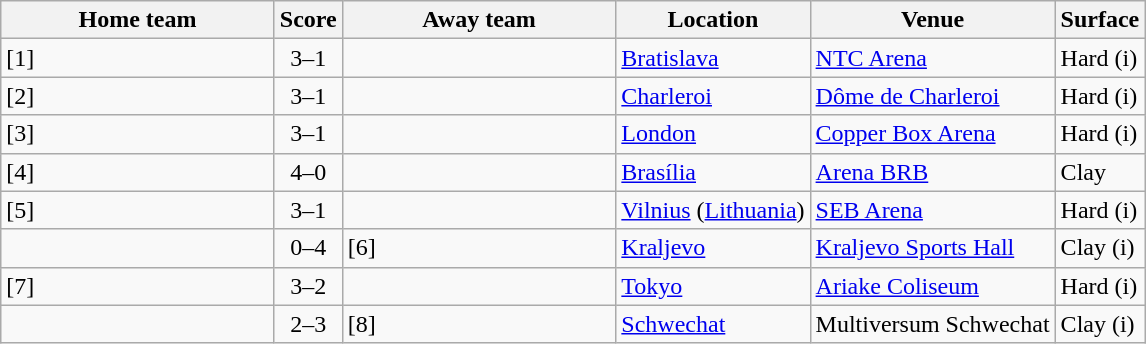<table class="wikitable nowrap">
<tr>
<th width=175>Home team</th>
<th>Score</th>
<th width=175>Away team</th>
<th>Location</th>
<th>Venue</th>
<th>Surface</th>
</tr>
<tr>
<td><strong></strong> [1]</td>
<td align=center>3–1</td>
<td></td>
<td><a href='#'>Bratislava</a></td>
<td><a href='#'>NTC Arena</a></td>
<td>Hard (i)</td>
</tr>
<tr>
<td><strong></strong> [2]</td>
<td align=center>3–1</td>
<td></td>
<td><a href='#'>Charleroi</a></td>
<td><a href='#'>Dôme de Charleroi</a></td>
<td>Hard (i)</td>
</tr>
<tr>
<td><strong></strong> [3]</td>
<td align=center>3–1</td>
<td></td>
<td><a href='#'>London</a></td>
<td><a href='#'>Copper Box Arena</a></td>
<td>Hard (i)</td>
</tr>
<tr>
<td><strong></strong> [4]</td>
<td align=center>4–0</td>
<td></td>
<td><a href='#'>Brasília</a></td>
<td><a href='#'>Arena BRB</a></td>
<td>Clay</td>
</tr>
<tr>
<td><strong></strong> [5]</td>
<td align=center>3–1</td>
<td></td>
<td><a href='#'>Vilnius</a> (<a href='#'>Lithuania</a>)</td>
<td><a href='#'>SEB Arena</a></td>
<td>Hard (i)</td>
</tr>
<tr>
<td></td>
<td align=center>0–4</td>
<td><strong></strong> [6]</td>
<td><a href='#'>Kraljevo</a></td>
<td><a href='#'>Kraljevo Sports Hall</a></td>
<td>Clay (i)</td>
</tr>
<tr>
<td><strong></strong> [7]</td>
<td align=center>3–2</td>
<td></td>
<td><a href='#'>Tokyo</a></td>
<td><a href='#'>Ariake Coliseum</a></td>
<td>Hard (i)</td>
</tr>
<tr>
<td></td>
<td align=center>2–3</td>
<td><strong></strong> [8]</td>
<td><a href='#'>Schwechat</a></td>
<td>Multiversum Schwechat</td>
<td>Clay (i)</td>
</tr>
</table>
